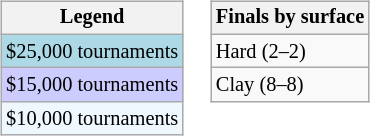<table>
<tr valign=top>
<td><br><table class=wikitable style="font-size:85%">
<tr>
<th>Legend</th>
</tr>
<tr style="background:lightblue;">
<td>$25,000 tournaments</td>
</tr>
<tr style="background:#ccccff;">
<td>$15,000 tournaments</td>
</tr>
<tr style="background:#f0f8ff;">
<td>$10,000 tournaments</td>
</tr>
</table>
</td>
<td><br><table class=wikitable style="font-size:85%">
<tr>
<th>Finals by surface</th>
</tr>
<tr>
<td>Hard (2–2)</td>
</tr>
<tr>
<td>Clay (8–8)</td>
</tr>
</table>
</td>
</tr>
</table>
